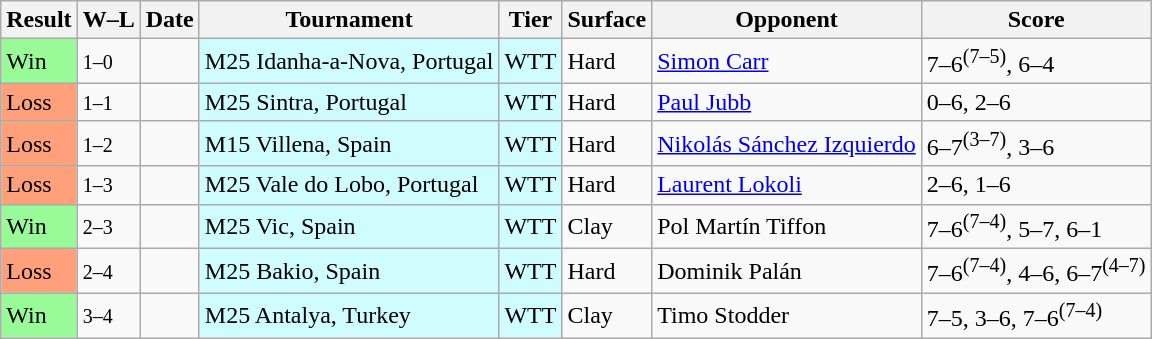<table class="sortable wikitable">
<tr>
<th>Result</th>
<th class="unsortable">W–L</th>
<th>Date</th>
<th>Tournament</th>
<th>Tier</th>
<th>Surface</th>
<th>Opponent</th>
<th class="unsortable">Score</th>
</tr>
<tr>
<td bgcolor=98FB98>Win</td>
<td><small>1–0</small></td>
<td></td>
<td style="background:#cffcff;">M25 Idanha-a-Nova, Portugal</td>
<td style="background:#cffcff;">WTT</td>
<td>Hard</td>
<td> <a href='#'>Simon Carr</a></td>
<td>7–6<sup>(7–5)</sup>, 6–4</td>
</tr>
<tr>
<td bgcolor=FFA07A>Loss</td>
<td><small>1–1</small></td>
<td></td>
<td style="background:#cffcff;">M25 Sintra, Portugal</td>
<td style="background:#cffcff;">WTT</td>
<td>Hard</td>
<td> <a href='#'>Paul Jubb</a></td>
<td>0–6, 2–6</td>
</tr>
<tr>
<td bgcolor=FFA07A>Loss</td>
<td><small>1–2</small></td>
<td></td>
<td style="background:#cffcff;">M15 Villena, Spain</td>
<td style="background:#cffcff;">WTT</td>
<td>Hard</td>
<td> <a href='#'>Nikolás Sánchez Izquierdo</a></td>
<td>6–7<sup>(3–7)</sup>, 3–6</td>
</tr>
<tr>
<td bgcolor=FFA07A>Loss</td>
<td><small>1–3</small></td>
<td></td>
<td style="background:#cffcff;">M25 Vale do Lobo, Portugal</td>
<td style="background:#cffcff;">WTT</td>
<td>Hard</td>
<td> <a href='#'>Laurent Lokoli</a></td>
<td>2–6, 1–6</td>
</tr>
<tr>
<td bgcolor=98FB98>Win</td>
<td><small>2–3</small></td>
<td></td>
<td style="background:#cffcff;">M25 Vic, Spain</td>
<td style="background:#cffcff;">WTT</td>
<td>Clay</td>
<td> Pol Martín Tiffon</td>
<td>7–6<sup>(7–4)</sup>, 5–7, 6–1</td>
</tr>
<tr>
<td bgcolor=FFA07A>Loss</td>
<td><small>2–4</small></td>
<td></td>
<td style="background:#cffcff;">M25 Bakio, Spain</td>
<td style="background:#cffcff;">WTT</td>
<td>Hard</td>
<td> Dominik Palán</td>
<td>7–6<sup>(7–4)</sup>, 4–6, 6–7<sup>(4–7)</sup></td>
</tr>
<tr>
<td bgcolor=98FB98>Win</td>
<td><small>3–4</small></td>
<td></td>
<td style="background:#cffcff;">M25 Antalya, Turkey</td>
<td style="background:#cffcff;">WTT</td>
<td>Clay</td>
<td> Timo Stodder</td>
<td>7–5, 3–6, 7–6<sup>(7–4)</sup></td>
</tr>
</table>
